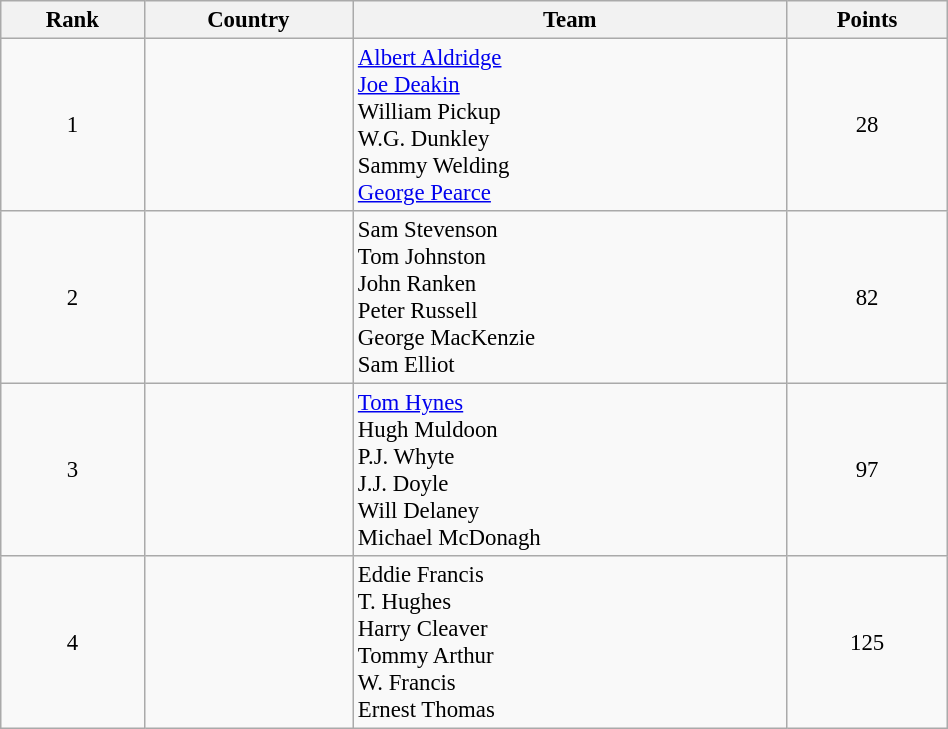<table class="wikitable sortable" style=" text-align:center; font-size:95%;" width="50%">
<tr>
<th>Rank</th>
<th>Country</th>
<th>Team</th>
<th>Points</th>
</tr>
<tr>
<td align=center>1</td>
<td align=left></td>
<td align=left><a href='#'>Albert Aldridge</a><br><a href='#'>Joe Deakin</a><br>William Pickup<br>W.G. Dunkley<br>Sammy Welding<br><a href='#'>George Pearce</a></td>
<td>28</td>
</tr>
<tr>
<td align=center>2</td>
<td align=left></td>
<td align=left>Sam Stevenson<br>Tom Johnston<br>John Ranken<br>Peter Russell<br>George MacKenzie<br>Sam Elliot</td>
<td>82</td>
</tr>
<tr>
<td align=center>3</td>
<td align=left></td>
<td align=left><a href='#'>Tom Hynes</a><br>Hugh Muldoon<br>P.J. Whyte<br>J.J. Doyle<br>Will Delaney<br>Michael McDonagh</td>
<td>97</td>
</tr>
<tr>
<td align=center>4</td>
<td align=left></td>
<td align=left>Eddie Francis<br>T. Hughes<br>Harry Cleaver<br>Tommy Arthur<br>W. Francis<br>Ernest Thomas</td>
<td>125</td>
</tr>
</table>
